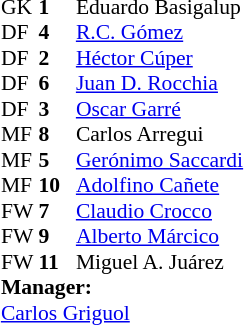<table style="font-size:90%; margin:0.2em auto;" cellspacing="0" cellpadding="0">
<tr>
<th width="25"></th>
<th width="25"></th>
</tr>
<tr>
<td>GK</td>
<td><strong>1</strong></td>
<td> Eduardo Basigalup</td>
</tr>
<tr>
<td>DF</td>
<td><strong>4</strong></td>
<td> <a href='#'>R.C. Gómez</a></td>
</tr>
<tr>
<td>DF</td>
<td><strong>2</strong></td>
<td> <a href='#'>Héctor Cúper</a></td>
</tr>
<tr>
<td>DF</td>
<td><strong>6</strong></td>
<td> <a href='#'>Juan D. Rocchia</a></td>
</tr>
<tr>
<td>DF</td>
<td><strong>3</strong></td>
<td> <a href='#'>Oscar Garré</a></td>
</tr>
<tr>
<td>MF</td>
<td><strong>8</strong></td>
<td> Carlos Arregui</td>
</tr>
<tr>
<td>MF</td>
<td><strong>5</strong></td>
<td> <a href='#'>Gerónimo Saccardi</a></td>
</tr>
<tr>
<td>MF</td>
<td><strong>10</strong></td>
<td> <a href='#'>Adolfino Cañete</a></td>
</tr>
<tr>
<td>FW</td>
<td><strong>7</strong></td>
<td> <a href='#'>Claudio Crocco</a></td>
</tr>
<tr>
<td>FW</td>
<td><strong>9</strong></td>
<td> <a href='#'>Alberto Márcico</a></td>
</tr>
<tr>
<td>FW</td>
<td><strong>11</strong></td>
<td> Miguel A. Juárez</td>
</tr>
<tr>
<td colspan=3><strong>Manager:</strong></td>
</tr>
<tr>
<td colspan=4> <a href='#'>Carlos Griguol</a></td>
</tr>
</table>
